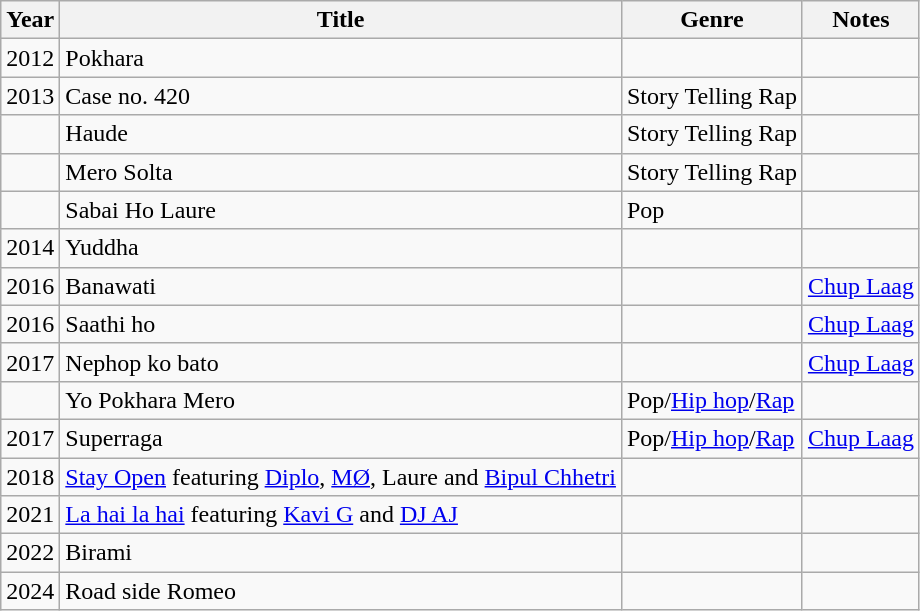<table class="wikitable sortable">
<tr>
<th>Year</th>
<th>Title</th>
<th>Genre</th>
<th>Notes</th>
</tr>
<tr>
<td>2012</td>
<td>Pokhara</td>
<td></td>
</tr>
<tr>
<td>2013</td>
<td>Case no. 420</td>
<td>Story Telling Rap</td>
<td></td>
</tr>
<tr>
<td></td>
<td>Haude</td>
<td>Story Telling Rap</td>
<td></td>
</tr>
<tr>
<td></td>
<td>Mero Solta</td>
<td>Story Telling Rap</td>
<td></td>
</tr>
<tr>
<td></td>
<td>Sabai Ho Laure</td>
<td>Pop</td>
<td></td>
</tr>
<tr>
<td>2014</td>
<td>Yuddha</td>
<td></td>
<td></td>
</tr>
<tr>
<td>2016</td>
<td>Banawati</td>
<td></td>
<td><a href='#'>Chup Laag</a></td>
</tr>
<tr>
<td>2016</td>
<td>Saathi ho</td>
<td></td>
<td><a href='#'>Chup Laag</a></td>
</tr>
<tr>
<td>2017</td>
<td>Nephop ko bato</td>
<td></td>
<td><a href='#'>Chup Laag</a></td>
</tr>
<tr>
<td></td>
<td>Yo Pokhara Mero</td>
<td>Pop/<a href='#'>Hip hop</a>/<a href='#'>Rap</a></td>
<td></td>
</tr>
<tr>
<td>2017</td>
<td>Superraga</td>
<td>Pop/<a href='#'>Hip hop</a>/<a href='#'>Rap</a></td>
<td><a href='#'>Chup Laag</a></td>
</tr>
<tr>
<td>2018</td>
<td><a href='#'>Stay Open</a> featuring <a href='#'>Diplo</a>, <a href='#'>MØ</a>, Laure and <a href='#'>Bipul Chhetri</a></td>
<td></td>
<td></td>
</tr>
<tr>
<td>2021</td>
<td><a href='#'>La hai la hai</a> featuring <a href='#'>Kavi G</a> and <a href='#'>DJ AJ</a></td>
<td></td>
<td></td>
</tr>
<tr>
<td>2022</td>
<td>Birami</td>
<td></td>
<td></td>
</tr>
<tr>
<td>2024</td>
<td>Road side Romeo</td>
<td></td>
<td></td>
</tr>
</table>
